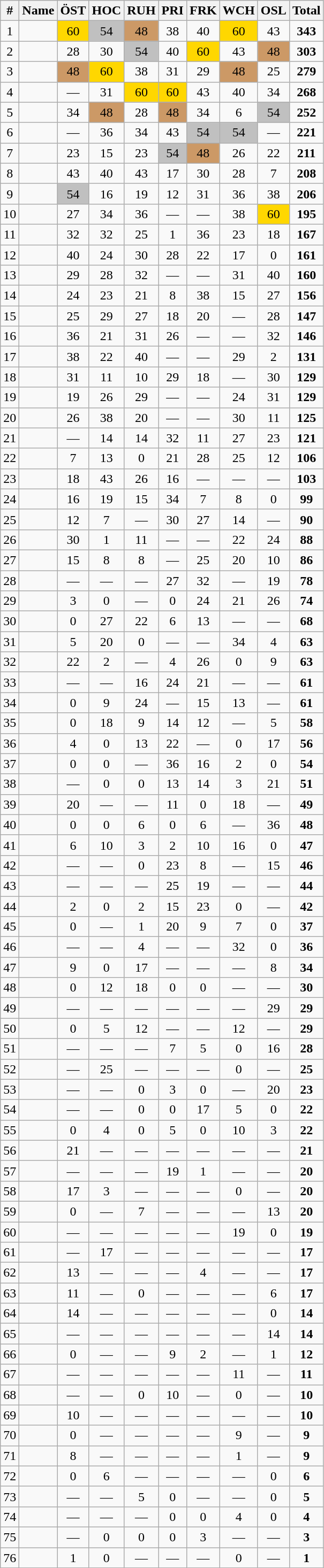<table class="wikitable sortable" style="text-align:center;">
<tr>
<th>#</th>
<th>Name</th>
<th>ÖST</th>
<th>HOC</th>
<th>RUH</th>
<th>PRI</th>
<th>FRK</th>
<th>WCH</th>
<th>OSL</th>
<th>Total</th>
</tr>
<tr>
<td>1</td>
<td align="left"></td>
<td bgcolor="gold">60</td>
<td bgcolor="silver">54</td>
<td bgcolor=CC9966>48</td>
<td>38</td>
<td>40</td>
<td bgcolor="gold">60</td>
<td>43</td>
<td><strong>343</strong></td>
</tr>
<tr>
<td>2</td>
<td align="left"></td>
<td>28</td>
<td>30</td>
<td bgcolor="silver">54</td>
<td>40</td>
<td bgcolor="gold">60</td>
<td>43</td>
<td bgcolor=CC9966>48</td>
<td><strong>303</strong></td>
</tr>
<tr>
<td>3</td>
<td align="left"></td>
<td bgcolor=CC9966>48</td>
<td bgcolor="gold">60</td>
<td>38</td>
<td>31</td>
<td>29</td>
<td bgcolor=CC9966>48</td>
<td>25</td>
<td><strong>279</strong></td>
</tr>
<tr>
<td>4</td>
<td align="left"></td>
<td>—</td>
<td>31</td>
<td bgcolor="gold">60</td>
<td bgcolor="gold">60</td>
<td>43</td>
<td>40</td>
<td>34</td>
<td><strong>268</strong></td>
</tr>
<tr>
<td>5</td>
<td align="left"></td>
<td>34</td>
<td bgcolor=CC9966>48</td>
<td>28</td>
<td bgcolor=CC9966>48</td>
<td>34</td>
<td>6</td>
<td bgcolor="silver">54</td>
<td><strong>252</strong></td>
</tr>
<tr>
<td>6</td>
<td align="left"></td>
<td>—</td>
<td>36</td>
<td>34</td>
<td>43</td>
<td bgcolor="silver">54</td>
<td bgcolor="silver">54</td>
<td>—</td>
<td><strong>221</strong></td>
</tr>
<tr>
<td>7</td>
<td align="left"></td>
<td>23</td>
<td>15</td>
<td>23</td>
<td bgcolor="silver">54</td>
<td bgcolor=CC9966>48</td>
<td>26</td>
<td>22</td>
<td><strong>211</strong></td>
</tr>
<tr>
<td>8</td>
<td align="left"></td>
<td>43</td>
<td>40</td>
<td>43</td>
<td>17</td>
<td>30</td>
<td>28</td>
<td>7</td>
<td><strong>208</strong></td>
</tr>
<tr>
<td>9</td>
<td align="left"></td>
<td bgcolor="silver">54</td>
<td>16</td>
<td>19</td>
<td>12</td>
<td>31</td>
<td>36</td>
<td>38</td>
<td><strong>206</strong></td>
</tr>
<tr>
<td>10</td>
<td align="left"></td>
<td>27</td>
<td>34</td>
<td>36</td>
<td>—</td>
<td>—</td>
<td>38</td>
<td bgcolor="gold">60</td>
<td><strong>195</strong></td>
</tr>
<tr>
<td>11</td>
<td align="left"></td>
<td>32</td>
<td>32</td>
<td>25</td>
<td>1</td>
<td>36</td>
<td>23</td>
<td>18</td>
<td><strong>167</strong></td>
</tr>
<tr>
<td>12</td>
<td align="left"></td>
<td>40</td>
<td>24</td>
<td>30</td>
<td>28</td>
<td>22</td>
<td>17</td>
<td>0</td>
<td><strong>161</strong></td>
</tr>
<tr>
<td>13</td>
<td align="left"></td>
<td>29</td>
<td>28</td>
<td>32</td>
<td>—</td>
<td>—</td>
<td>31</td>
<td>40</td>
<td><strong>160</strong></td>
</tr>
<tr>
<td>14</td>
<td align="left"></td>
<td>24</td>
<td>23</td>
<td>21</td>
<td>8</td>
<td>38</td>
<td>15</td>
<td>27</td>
<td><strong>156</strong></td>
</tr>
<tr>
<td>15</td>
<td align="left"></td>
<td>25</td>
<td>29</td>
<td>27</td>
<td>18</td>
<td>20</td>
<td>—</td>
<td>28</td>
<td><strong>147</strong></td>
</tr>
<tr>
<td>16</td>
<td align="left"></td>
<td>36</td>
<td>21</td>
<td>31</td>
<td>26</td>
<td>—</td>
<td>—</td>
<td>32</td>
<td><strong>146</strong></td>
</tr>
<tr>
<td>17</td>
<td align="left"></td>
<td>38</td>
<td>22</td>
<td>40</td>
<td>—</td>
<td>—</td>
<td>29</td>
<td>2</td>
<td><strong>131</strong></td>
</tr>
<tr>
<td>18</td>
<td align="left"></td>
<td>31</td>
<td>11</td>
<td>10</td>
<td>29</td>
<td>18</td>
<td>—</td>
<td>30</td>
<td><strong>129</strong></td>
</tr>
<tr>
<td>19</td>
<td align="left"></td>
<td>19</td>
<td>26</td>
<td>29</td>
<td>—</td>
<td>—</td>
<td>24</td>
<td>31</td>
<td><strong>129</strong></td>
</tr>
<tr>
<td>20</td>
<td align="left"></td>
<td>26</td>
<td>38</td>
<td>20</td>
<td>—</td>
<td>—</td>
<td>30</td>
<td>11</td>
<td><strong>125</strong></td>
</tr>
<tr>
<td>21</td>
<td align="left"></td>
<td>—</td>
<td>14</td>
<td>14</td>
<td>32</td>
<td>11</td>
<td>27</td>
<td>23</td>
<td><strong>121</strong></td>
</tr>
<tr>
<td>22</td>
<td align="left"></td>
<td>7</td>
<td>13</td>
<td>0</td>
<td>21</td>
<td>28</td>
<td>25</td>
<td>12</td>
<td><strong>106</strong></td>
</tr>
<tr>
<td>23</td>
<td align="left"></td>
<td>18</td>
<td>43</td>
<td>26</td>
<td>16</td>
<td>—</td>
<td>—</td>
<td>—</td>
<td><strong>103</strong></td>
</tr>
<tr>
<td>24</td>
<td align="left"></td>
<td>16</td>
<td>19</td>
<td>15</td>
<td>34</td>
<td>7</td>
<td>8</td>
<td>0</td>
<td><strong>99</strong></td>
</tr>
<tr>
<td>25</td>
<td align="left"></td>
<td>12</td>
<td>7</td>
<td>—</td>
<td>30</td>
<td>27</td>
<td>14</td>
<td>—</td>
<td><strong>90</strong></td>
</tr>
<tr>
<td>26</td>
<td align="left"></td>
<td>30</td>
<td>1</td>
<td>11</td>
<td>—</td>
<td>—</td>
<td>22</td>
<td>24</td>
<td><strong>88</strong></td>
</tr>
<tr>
<td>27</td>
<td align="left"></td>
<td>15</td>
<td>8</td>
<td>8</td>
<td>—</td>
<td>25</td>
<td>20</td>
<td>10</td>
<td><strong>86</strong></td>
</tr>
<tr>
<td>28</td>
<td align="left"></td>
<td>—</td>
<td>—</td>
<td>—</td>
<td>27</td>
<td>32</td>
<td>—</td>
<td>19</td>
<td><strong>78</strong></td>
</tr>
<tr>
<td>29</td>
<td align="left"></td>
<td>3</td>
<td>0</td>
<td>—</td>
<td>0</td>
<td>24</td>
<td>21</td>
<td>26</td>
<td><strong>74</strong></td>
</tr>
<tr>
<td>30</td>
<td align="left"></td>
<td>0</td>
<td>27</td>
<td>22</td>
<td>6</td>
<td>13</td>
<td>—</td>
<td>—</td>
<td><strong>68</strong></td>
</tr>
<tr>
<td>31</td>
<td align="left"></td>
<td>5</td>
<td>20</td>
<td>0</td>
<td>—</td>
<td>—</td>
<td>34</td>
<td>4</td>
<td><strong>63</strong></td>
</tr>
<tr>
<td>32</td>
<td align="left"></td>
<td>22</td>
<td>2</td>
<td>—</td>
<td>4</td>
<td>26</td>
<td>0</td>
<td>9</td>
<td><strong>63</strong></td>
</tr>
<tr>
<td>33</td>
<td align="left"></td>
<td>—</td>
<td>—</td>
<td>16</td>
<td>24</td>
<td>21</td>
<td>—</td>
<td>—</td>
<td><strong>61</strong></td>
</tr>
<tr>
<td>34</td>
<td align="left"></td>
<td>0</td>
<td>9</td>
<td>24</td>
<td>—</td>
<td>15</td>
<td>13</td>
<td>—</td>
<td><strong>61</strong></td>
</tr>
<tr>
<td>35</td>
<td align="left"></td>
<td>0</td>
<td>18</td>
<td>9</td>
<td>14</td>
<td>12</td>
<td>—</td>
<td>5</td>
<td><strong>58</strong></td>
</tr>
<tr>
<td>36</td>
<td align="left"></td>
<td>4</td>
<td>0</td>
<td>13</td>
<td>22</td>
<td>—</td>
<td>0</td>
<td>17</td>
<td><strong>56</strong></td>
</tr>
<tr>
<td>37</td>
<td align="left"></td>
<td>0</td>
<td>0</td>
<td>—</td>
<td>36</td>
<td>16</td>
<td>2</td>
<td>0</td>
<td><strong>54</strong></td>
</tr>
<tr>
<td>38</td>
<td align="left"></td>
<td>—</td>
<td>0</td>
<td>0</td>
<td>13</td>
<td>14</td>
<td>3</td>
<td>21</td>
<td><strong>51</strong></td>
</tr>
<tr>
<td>39</td>
<td align="left"></td>
<td>20</td>
<td>—</td>
<td>—</td>
<td>11</td>
<td>0</td>
<td>18</td>
<td>—</td>
<td><strong>49</strong></td>
</tr>
<tr>
<td>40</td>
<td align="left"></td>
<td>0</td>
<td>0</td>
<td>6</td>
<td>0</td>
<td>6</td>
<td>—</td>
<td>36</td>
<td><strong>48</strong></td>
</tr>
<tr>
<td>41</td>
<td align="left"></td>
<td>6</td>
<td>10</td>
<td>3</td>
<td>2</td>
<td>10</td>
<td>16</td>
<td>0</td>
<td><strong>47</strong></td>
</tr>
<tr>
<td>42</td>
<td align="left"></td>
<td>—</td>
<td>—</td>
<td>0</td>
<td>23</td>
<td>8</td>
<td>—</td>
<td>15</td>
<td><strong>46</strong></td>
</tr>
<tr>
<td>43</td>
<td align="left"></td>
<td>—</td>
<td>—</td>
<td>—</td>
<td>25</td>
<td>19</td>
<td>—</td>
<td>—</td>
<td><strong>44</strong></td>
</tr>
<tr>
<td>44</td>
<td align="left"></td>
<td>2</td>
<td>0</td>
<td>2</td>
<td>15</td>
<td>23</td>
<td>0</td>
<td>—</td>
<td><strong>42</strong></td>
</tr>
<tr>
<td>45</td>
<td align="left"></td>
<td>0</td>
<td>—</td>
<td>1</td>
<td>20</td>
<td>9</td>
<td>7</td>
<td>0</td>
<td><strong>37</strong></td>
</tr>
<tr>
<td>46</td>
<td align="left"></td>
<td>—</td>
<td>—</td>
<td>4</td>
<td>—</td>
<td>—</td>
<td>32</td>
<td>0</td>
<td><strong>36</strong></td>
</tr>
<tr>
<td>47</td>
<td align="left"></td>
<td>9</td>
<td>0</td>
<td>17</td>
<td>—</td>
<td>—</td>
<td>—</td>
<td>8</td>
<td><strong>34</strong></td>
</tr>
<tr>
<td>48</td>
<td align="left"></td>
<td>0</td>
<td>12</td>
<td>18</td>
<td>0</td>
<td>0</td>
<td>—</td>
<td>—</td>
<td><strong>30</strong></td>
</tr>
<tr>
<td>49</td>
<td align="left"></td>
<td>—</td>
<td>—</td>
<td>—</td>
<td>—</td>
<td>—</td>
<td>—</td>
<td>29</td>
<td><strong>29</strong></td>
</tr>
<tr>
<td>50</td>
<td align="left"></td>
<td>0</td>
<td>5</td>
<td>12</td>
<td>—</td>
<td>—</td>
<td>12</td>
<td>—</td>
<td><strong>29</strong></td>
</tr>
<tr>
<td>51</td>
<td align="left"></td>
<td>—</td>
<td>—</td>
<td>—</td>
<td>7</td>
<td>5</td>
<td>0</td>
<td>16</td>
<td><strong>28</strong></td>
</tr>
<tr>
<td>52</td>
<td align="left"></td>
<td>—</td>
<td>25</td>
<td>—</td>
<td>—</td>
<td>—</td>
<td>0</td>
<td>—</td>
<td><strong>25</strong></td>
</tr>
<tr>
<td>53</td>
<td align="left"></td>
<td>—</td>
<td>—</td>
<td>0</td>
<td>3</td>
<td>0</td>
<td>—</td>
<td>20</td>
<td><strong>23</strong></td>
</tr>
<tr>
<td>54</td>
<td align="left"></td>
<td>—</td>
<td>—</td>
<td>0</td>
<td>0</td>
<td>17</td>
<td>5</td>
<td>0</td>
<td><strong>22</strong></td>
</tr>
<tr>
<td>55</td>
<td align="left"></td>
<td>0</td>
<td>4</td>
<td>0</td>
<td>5</td>
<td>0</td>
<td>10</td>
<td>3</td>
<td><strong>22</strong></td>
</tr>
<tr>
<td>56</td>
<td align="left"></td>
<td>21</td>
<td>—</td>
<td>—</td>
<td>—</td>
<td>—</td>
<td>—</td>
<td>—</td>
<td><strong>21</strong></td>
</tr>
<tr>
<td>57</td>
<td align="left"></td>
<td>—</td>
<td>—</td>
<td>—</td>
<td>19</td>
<td>1</td>
<td>—</td>
<td>—</td>
<td><strong>20</strong></td>
</tr>
<tr>
<td>58</td>
<td align="left"></td>
<td>17</td>
<td>3</td>
<td>—</td>
<td>—</td>
<td>—</td>
<td>0</td>
<td>—</td>
<td><strong>20</strong></td>
</tr>
<tr>
<td>59</td>
<td align="left"></td>
<td>0</td>
<td>—</td>
<td>7</td>
<td>—</td>
<td>—</td>
<td>—</td>
<td>13</td>
<td><strong>20</strong></td>
</tr>
<tr>
<td>60</td>
<td align="left"></td>
<td>—</td>
<td>—</td>
<td>—</td>
<td>—</td>
<td>—</td>
<td>19</td>
<td>0</td>
<td><strong>19</strong></td>
</tr>
<tr>
<td>61</td>
<td align="left"></td>
<td>—</td>
<td>17</td>
<td>—</td>
<td>—</td>
<td>—</td>
<td>—</td>
<td>—</td>
<td><strong>17</strong></td>
</tr>
<tr>
<td>62</td>
<td align="left"></td>
<td>13</td>
<td>—</td>
<td>—</td>
<td>—</td>
<td>4</td>
<td>—</td>
<td>—</td>
<td><strong>17</strong></td>
</tr>
<tr>
<td>63</td>
<td align="left"></td>
<td>11</td>
<td>—</td>
<td>0</td>
<td>—</td>
<td>—</td>
<td>—</td>
<td>6</td>
<td><strong>17</strong></td>
</tr>
<tr>
<td>64</td>
<td align="left"></td>
<td>14</td>
<td>—</td>
<td>—</td>
<td>—</td>
<td>—</td>
<td>—</td>
<td>0</td>
<td><strong>14</strong></td>
</tr>
<tr>
<td>65</td>
<td align="left"></td>
<td>—</td>
<td>—</td>
<td>—</td>
<td>—</td>
<td>—</td>
<td>—</td>
<td>14</td>
<td><strong>14</strong></td>
</tr>
<tr>
<td>66</td>
<td align="left"></td>
<td>0</td>
<td>—</td>
<td>—</td>
<td>9</td>
<td>2</td>
<td>—</td>
<td>1</td>
<td><strong>12</strong></td>
</tr>
<tr>
<td>67</td>
<td align="left"></td>
<td>—</td>
<td>—</td>
<td>—</td>
<td>—</td>
<td>—</td>
<td>11</td>
<td>—</td>
<td><strong>11</strong></td>
</tr>
<tr>
<td>68</td>
<td align="left"></td>
<td>—</td>
<td>—</td>
<td>0</td>
<td>10</td>
<td>—</td>
<td>0</td>
<td>—</td>
<td><strong>10</strong></td>
</tr>
<tr>
<td>69</td>
<td align="left"></td>
<td>10</td>
<td>—</td>
<td>—</td>
<td>—</td>
<td>—</td>
<td>—</td>
<td>—</td>
<td><strong>10</strong></td>
</tr>
<tr>
<td>70</td>
<td align="left"></td>
<td>0</td>
<td>—</td>
<td>—</td>
<td>—</td>
<td>—</td>
<td>9</td>
<td>—</td>
<td><strong>9</strong></td>
</tr>
<tr>
<td>71</td>
<td align="left"></td>
<td>8</td>
<td>—</td>
<td>—</td>
<td>—</td>
<td>—</td>
<td>1</td>
<td>—</td>
<td><strong>9</strong></td>
</tr>
<tr>
<td>72</td>
<td align="left"></td>
<td>0</td>
<td>6</td>
<td>—</td>
<td>—</td>
<td>—</td>
<td>—</td>
<td>0</td>
<td><strong>6</strong></td>
</tr>
<tr>
<td>73</td>
<td align="left"></td>
<td>—</td>
<td>—</td>
<td>5</td>
<td>0</td>
<td>—</td>
<td>—</td>
<td>0</td>
<td><strong>5</strong></td>
</tr>
<tr>
<td>74</td>
<td align="left"></td>
<td>—</td>
<td>—</td>
<td>—</td>
<td>0</td>
<td>0</td>
<td>4</td>
<td>0</td>
<td><strong>4</strong></td>
</tr>
<tr>
<td>75</td>
<td align="left"></td>
<td>—</td>
<td>0</td>
<td>0</td>
<td>0</td>
<td>3</td>
<td>—</td>
<td>—</td>
<td><strong>3</strong></td>
</tr>
<tr>
<td>76</td>
<td align="left"></td>
<td>1</td>
<td>0</td>
<td>—</td>
<td>—</td>
<td>—</td>
<td>0</td>
<td>—</td>
<td><strong>1</strong></td>
</tr>
</table>
